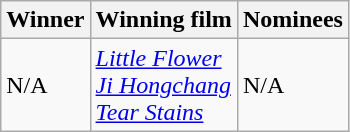<table class="wikitable">
<tr>
<th>Winner</th>
<th>Winning film</th>
<th>Nominees</th>
</tr>
<tr>
<td>N/A</td>
<td><em><a href='#'>Little Flower</a></em><br><em><a href='#'>Ji Hongchang</a></em><br><em><a href='#'>Tear Stains</a></em></td>
<td>N/A</td>
</tr>
</table>
